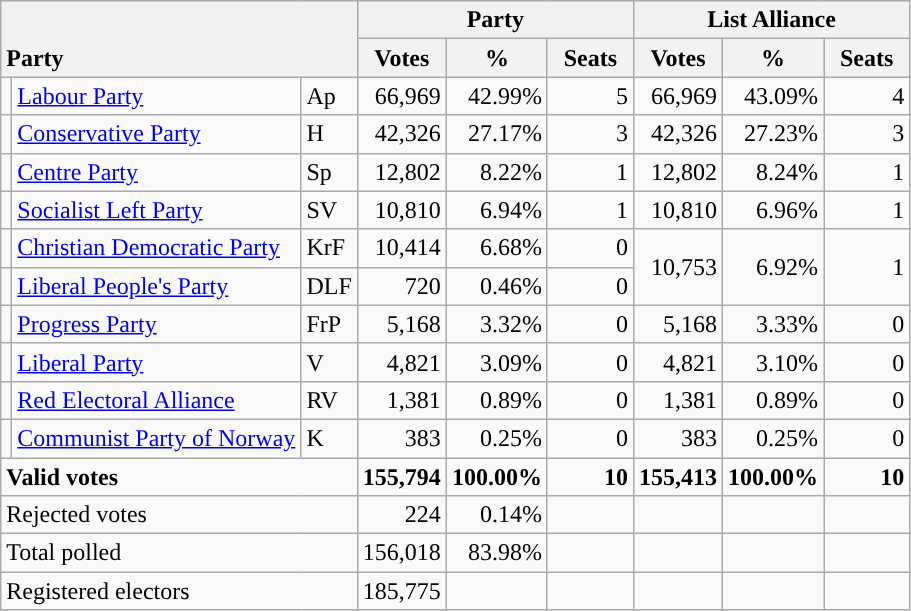<table class="wikitable" border="1" style="text-align:right;">
<tr>
<th style="text-align:left;" valign=bottom rowspan=2 colspan=3>Party</th>
<th colspan=3>Party</th>
<th colspan=3>List Alliance</th>
</tr>
<tr>
<th align=center valign=bottom width="50">Votes</th>
<th align=center valign=bottom width="50">%</th>
<th align=center valign=bottom width="50">Seats</th>
<th align=center valign=bottom width="50">Votes</th>
<th align=center valign=bottom width="50">%</th>
<th align=center valign=bottom width="50">Seats</th>
</tr>
<tr>
<td style="color:inherit;background:"></td>
<td align=left><a href='#'>Labour Party</a></td>
<td align=left>Ap</td>
<td>66,969</td>
<td>42.99%</td>
<td>5</td>
<td>66,969</td>
<td>43.09%</td>
<td>4</td>
</tr>
<tr>
<td style="color:inherit;background:"></td>
<td align=left><a href='#'>Conservative Party</a></td>
<td align=left>H</td>
<td>42,326</td>
<td>27.17%</td>
<td>3</td>
<td>42,326</td>
<td>27.23%</td>
<td>3</td>
</tr>
<tr>
<td style="color:inherit;background:"></td>
<td align=left><a href='#'>Centre Party</a></td>
<td align=left>Sp</td>
<td>12,802</td>
<td>8.22%</td>
<td>1</td>
<td>12,802</td>
<td>8.24%</td>
<td>1</td>
</tr>
<tr>
<td style="color:inherit;background:"></td>
<td align=left><a href='#'>Socialist Left Party</a></td>
<td align=left>SV</td>
<td>10,810</td>
<td>6.94%</td>
<td>1</td>
<td>10,810</td>
<td>6.96%</td>
<td>1</td>
</tr>
<tr>
<td style="color:inherit;background:"></td>
<td align=left><a href='#'>Christian Democratic Party</a></td>
<td align=left>KrF</td>
<td>10,414</td>
<td>6.68%</td>
<td>0</td>
<td rowspan=2>10,753</td>
<td rowspan=2>6.92%</td>
<td rowspan=2>1</td>
</tr>
<tr>
<td style="color:inherit;background:"></td>
<td align=left><a href='#'>Liberal People's Party</a></td>
<td align=left>DLF</td>
<td>720</td>
<td>0.46%</td>
<td>0</td>
</tr>
<tr>
<td style="color:inherit;background:"></td>
<td align=left><a href='#'>Progress Party</a></td>
<td align=left>FrP</td>
<td>5,168</td>
<td>3.32%</td>
<td>0</td>
<td>5,168</td>
<td>3.33%</td>
<td>0</td>
</tr>
<tr>
<td style="color:inherit;background:"></td>
<td align=left><a href='#'>Liberal Party</a></td>
<td align=left>V</td>
<td>4,821</td>
<td>3.09%</td>
<td>0</td>
<td>4,821</td>
<td>3.10%</td>
<td>0</td>
</tr>
<tr>
<td style="color:inherit;background:"></td>
<td align=left><a href='#'>Red Electoral Alliance</a></td>
<td align=left>RV</td>
<td>1,381</td>
<td>0.89%</td>
<td>0</td>
<td>1,381</td>
<td>0.89%</td>
<td>0</td>
</tr>
<tr>
<td style="color:inherit;background:"></td>
<td align=left><a href='#'>Communist Party of Norway</a></td>
<td align=left>K</td>
<td>383</td>
<td>0.25%</td>
<td>0</td>
<td>383</td>
<td>0.25%</td>
<td>0</td>
</tr>
<tr style="font-weight:bold">
<td align=left colspan=3>Valid votes</td>
<td>155,794</td>
<td>100.00%</td>
<td>10</td>
<td>155,413</td>
<td>100.00%</td>
<td>10</td>
</tr>
<tr>
<td align=left colspan=3>Rejected votes</td>
<td>224</td>
<td>0.14%</td>
<td></td>
<td></td>
<td></td>
<td></td>
</tr>
<tr>
<td align=left colspan=3>Total polled</td>
<td>156,018</td>
<td>83.98%</td>
<td></td>
<td></td>
<td></td>
<td></td>
</tr>
<tr>
<td align=left colspan=3>Registered electors</td>
<td>185,775</td>
<td></td>
<td></td>
<td></td>
<td></td>
<td></td>
</tr>
</table>
